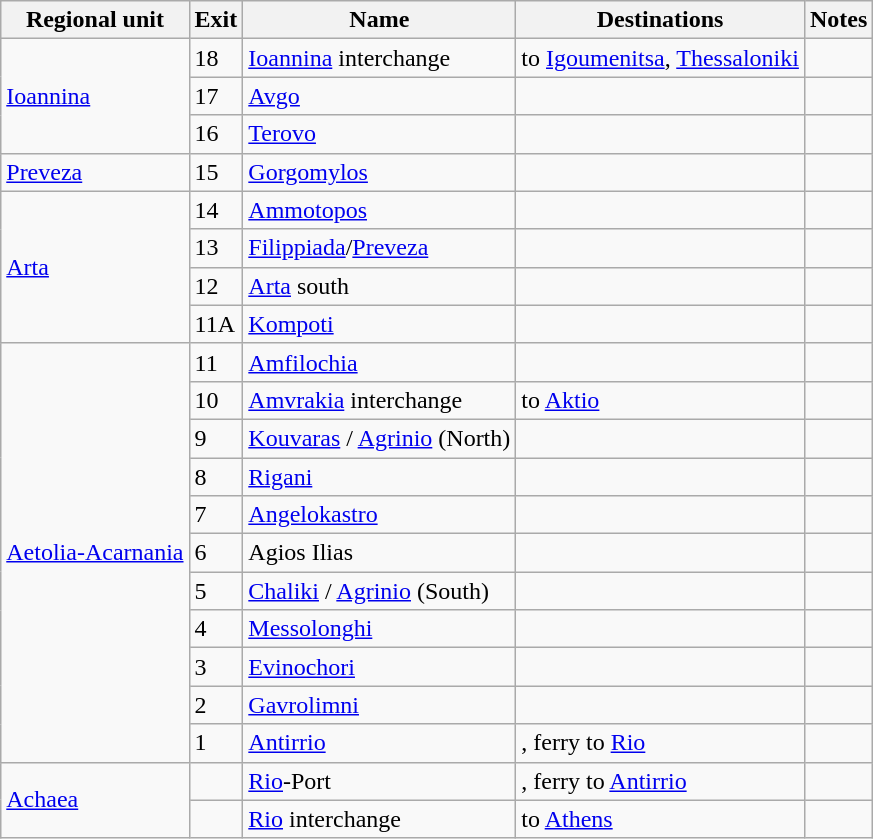<table class="wikitable">
<tr>
<th scope="col">Regional unit</th>
<th scope="col">Exit</th>
<th scope="col">Name</th>
<th scope="col">Destinations</th>
<th scope="col">Notes</th>
</tr>
<tr>
<td rowspan=3><a href='#'>Ioannina</a></td>
<td>18</td>
<td><a href='#'>Ioannina</a> interchange</td>
<td> to <a href='#'>Igoumenitsa</a>, <a href='#'>Thessaloniki</a></td>
<td></td>
</tr>
<tr>
<td>17</td>
<td><a href='#'>Avgo</a></td>
<td></td>
<td></td>
</tr>
<tr>
<td>16</td>
<td><a href='#'>Terovo</a></td>
<td></td>
<td></td>
</tr>
<tr>
<td rowspan= 1><a href='#'>Preveza</a></td>
<td>15</td>
<td><a href='#'>Gorgomylos</a></td>
<td></td>
<td></td>
</tr>
<tr>
<td rowspan= 4><a href='#'>Arta</a></td>
<td>14</td>
<td><a href='#'>Ammotopos</a></td>
<td></td>
<td></td>
</tr>
<tr>
<td>13</td>
<td><a href='#'>Filippiada</a>/<a href='#'>Preveza</a></td>
<td></td>
<td></td>
</tr>
<tr>
<td>12</td>
<td><a href='#'>Arta</a> south</td>
<td></td>
<td></td>
</tr>
<tr>
<td>11A</td>
<td><a href='#'>Kompoti</a></td>
<td></td>
<td></td>
</tr>
<tr>
<td rowspan=11><a href='#'>Aetolia-Acarnania</a></td>
<td>11</td>
<td><a href='#'>Amfilochia</a></td>
<td></td>
<td></td>
</tr>
<tr>
<td>10</td>
<td><a href='#'>Amvrakia</a> interchange</td>
<td> to <a href='#'>Aktio</a></td>
<td></td>
</tr>
<tr>
<td>9</td>
<td><a href='#'>Kouvaras</a> / <a href='#'>Agrinio</a> (North)</td>
<td></td>
<td></td>
</tr>
<tr>
<td>8</td>
<td><a href='#'>Rigani</a></td>
<td></td>
<td></td>
</tr>
<tr>
<td>7</td>
<td><a href='#'>Angelokastro</a></td>
<td></td>
<td></td>
</tr>
<tr>
<td>6</td>
<td>Agios Ilias</td>
<td></td>
<td></td>
</tr>
<tr>
<td>5</td>
<td><a href='#'>Chaliki</a> / <a href='#'>Agrinio</a> (South)</td>
<td></td>
<td></td>
</tr>
<tr>
<td>4</td>
<td><a href='#'>Messolonghi</a></td>
<td></td>
<td></td>
</tr>
<tr>
<td>3</td>
<td><a href='#'>Evinochori</a></td>
<td></td>
<td></td>
</tr>
<tr>
<td>2</td>
<td><a href='#'>Gavrolimni</a></td>
<td></td>
<td></td>
</tr>
<tr>
<td>1</td>
<td><a href='#'>Antirrio</a></td>
<td> , ferry to <a href='#'>Rio</a></td>
<td></td>
</tr>
<tr>
<td rowspan=2><a href='#'>Achaea</a></td>
<td></td>
<td><a href='#'>Rio</a>-Port</td>
<td>, ferry to <a href='#'>Antirrio</a></td>
<td></td>
</tr>
<tr>
<td></td>
<td><a href='#'>Rio</a> interchange</td>
<td> to <a href='#'>Athens</a></td>
<td></td>
</tr>
</table>
